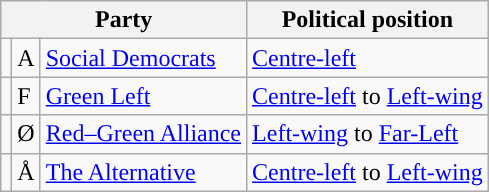<table class="wikitable">
<tr>
<th colspan="3">Party</th>
<th>Political position</th>
</tr>
<tr>
<td></td>
<td>A</td>
<td><a href='#'>Social Democrats</a></td>
<td><a href='#'>Centre-left</a></td>
</tr>
<tr>
<td></td>
<td>F</td>
<td><a href='#'>Green Left</a></td>
<td><a href='#'>Centre-left</a> to <a href='#'>Left-wing</a></td>
</tr>
<tr>
<td></td>
<td>Ø</td>
<td><a href='#'>Red–Green Alliance</a></td>
<td><a href='#'>Left-wing</a> to  <a href='#'>Far-Left</a></td>
</tr>
<tr>
<td></td>
<td>Å</td>
<td><a href='#'>The Alternative</a></td>
<td><a href='#'>Centre-left</a> to <a href='#'>Left-wing</a></td>
</tr>
</table>
